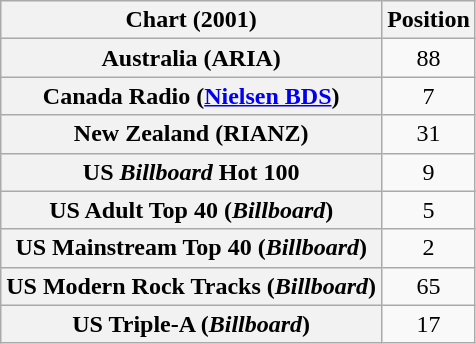<table class="wikitable sortable plainrowheaders" style="text-align:center">
<tr>
<th>Chart (2001)</th>
<th>Position</th>
</tr>
<tr>
<th scope="row">Australia (ARIA)</th>
<td>88</td>
</tr>
<tr>
<th scope="row">Canada Radio (<a href='#'>Nielsen BDS</a>)</th>
<td>7</td>
</tr>
<tr>
<th scope="row">New Zealand (RIANZ)</th>
<td>31</td>
</tr>
<tr>
<th scope="row">US <em>Billboard</em> Hot 100</th>
<td>9</td>
</tr>
<tr>
<th scope="row">US Adult Top 40 (<em>Billboard</em>)</th>
<td>5</td>
</tr>
<tr>
<th scope="row">US Mainstream Top 40 (<em>Billboard</em>)</th>
<td>2</td>
</tr>
<tr>
<th scope="row">US Modern Rock Tracks (<em>Billboard</em>)</th>
<td>65</td>
</tr>
<tr>
<th scope="row">US Triple-A (<em>Billboard</em>)</th>
<td>17</td>
</tr>
</table>
